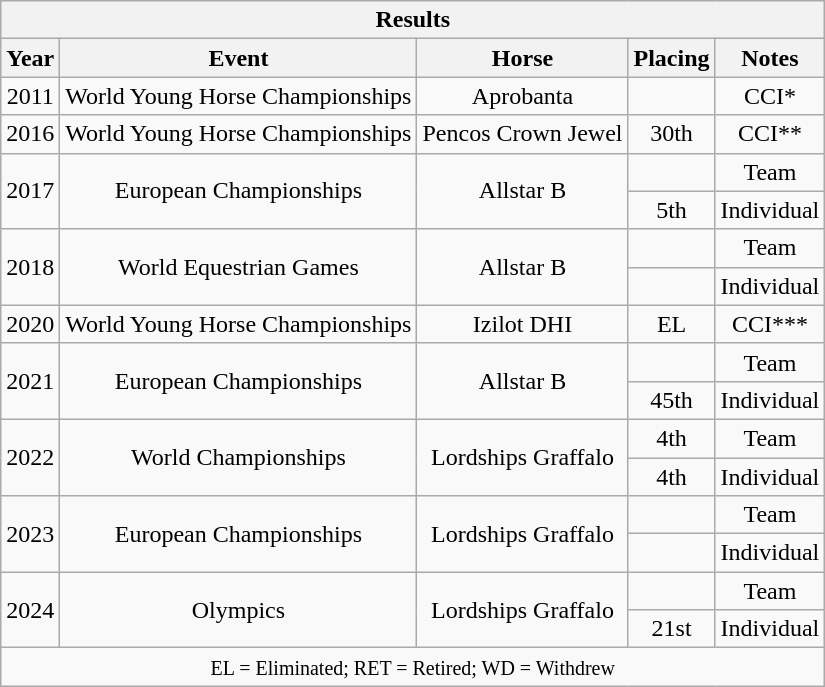<table class="wikitable" style="text-align:center">
<tr>
<th colspan="11" align="center"><strong>Results</strong></th>
</tr>
<tr>
<th>Year</th>
<th>Event</th>
<th>Horse</th>
<th>Placing</th>
<th>Notes</th>
</tr>
<tr>
<td>2011</td>
<td>World Young Horse Championships</td>
<td>Aprobanta</td>
<td></td>
<td>CCI*</td>
</tr>
<tr>
<td>2016</td>
<td>World Young Horse Championships</td>
<td>Pencos Crown Jewel</td>
<td>30th</td>
<td>CCI**</td>
</tr>
<tr>
<td rowspan="2">2017</td>
<td rowspan="2">European Championships</td>
<td rowspan="2">Allstar B</td>
<td></td>
<td>Team</td>
</tr>
<tr>
<td>5th</td>
<td>Individual</td>
</tr>
<tr>
<td rowspan="2">2018</td>
<td rowspan="2">World Equestrian Games</td>
<td rowspan="2">Allstar B</td>
<td></td>
<td>Team</td>
</tr>
<tr>
<td></td>
<td>Individual</td>
</tr>
<tr>
<td>2020</td>
<td>World Young Horse Championships</td>
<td>Izilot DHI</td>
<td>EL</td>
<td>CCI***</td>
</tr>
<tr>
<td rowspan="2">2021</td>
<td rowspan="2">European Championships</td>
<td rowspan="2">Allstar B</td>
<td></td>
<td>Team</td>
</tr>
<tr>
<td>45th</td>
<td>Individual</td>
</tr>
<tr>
<td rowspan="2">2022</td>
<td rowspan="2">World Championships</td>
<td rowspan="2">Lordships Graffalo</td>
<td>4th</td>
<td>Team</td>
</tr>
<tr>
<td>4th</td>
<td>Individual</td>
</tr>
<tr>
<td rowspan="2">2023</td>
<td rowspan="2">European Championships</td>
<td rowspan="2">Lordships Graffalo</td>
<td></td>
<td>Team</td>
</tr>
<tr>
<td></td>
<td>Individual</td>
</tr>
<tr>
<td rowspan="2">2024</td>
<td rowspan="2">Olympics</td>
<td rowspan="2">Lordships Graffalo</td>
<td></td>
<td>Team</td>
</tr>
<tr>
<td>21st</td>
<td>Individual</td>
</tr>
<tr>
<td colspan="11" align="center"><small> EL = Eliminated; RET = Retired; WD = Withdrew </small></td>
</tr>
</table>
